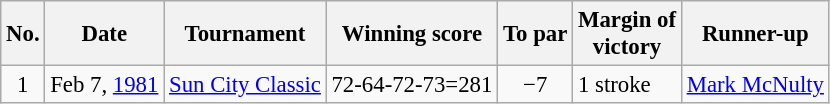<table class="wikitable" style="font-size:95%;">
<tr>
<th>No.</th>
<th>Date</th>
<th>Tournament</th>
<th>Winning score</th>
<th>To par</th>
<th>Margin of<br>victory</th>
<th>Runner-up</th>
</tr>
<tr>
<td align=center>1</td>
<td align=right>Feb 7, <a href='#'>1981</a></td>
<td><a href='#'>Sun City Classic</a></td>
<td align=right>72-64-72-73=281</td>
<td align=center>−7</td>
<td>1 stroke</td>
<td> <a href='#'>Mark McNulty</a></td>
</tr>
</table>
